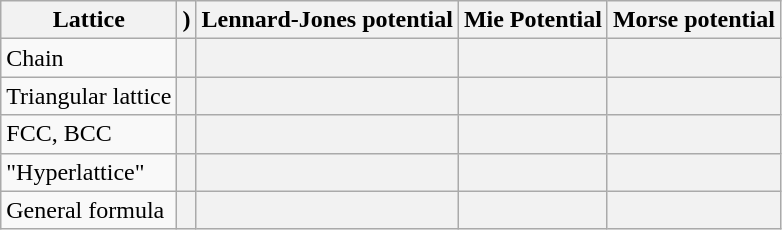<table class="wikitable">
<tr>
<th>Lattice</th>
<th>)</th>
<th>Lennard-Jones potential</th>
<th>Mie Potential</th>
<th>Morse potential</th>
</tr>
<tr>
<td>Chain</td>
<th></th>
<th></th>
<th></th>
<th></th>
</tr>
<tr>
<td>Triangular lattice</td>
<th></th>
<th></th>
<th></th>
<th></th>
</tr>
<tr>
<td>FCC, BCC</td>
<th></th>
<th></th>
<th></th>
<th></th>
</tr>
<tr>
<td>"Hyperlattice"</td>
<th></th>
<th></th>
<th></th>
<th></th>
</tr>
<tr>
<td>General formula</td>
<th></th>
<th></th>
<th></th>
<th></th>
</tr>
</table>
